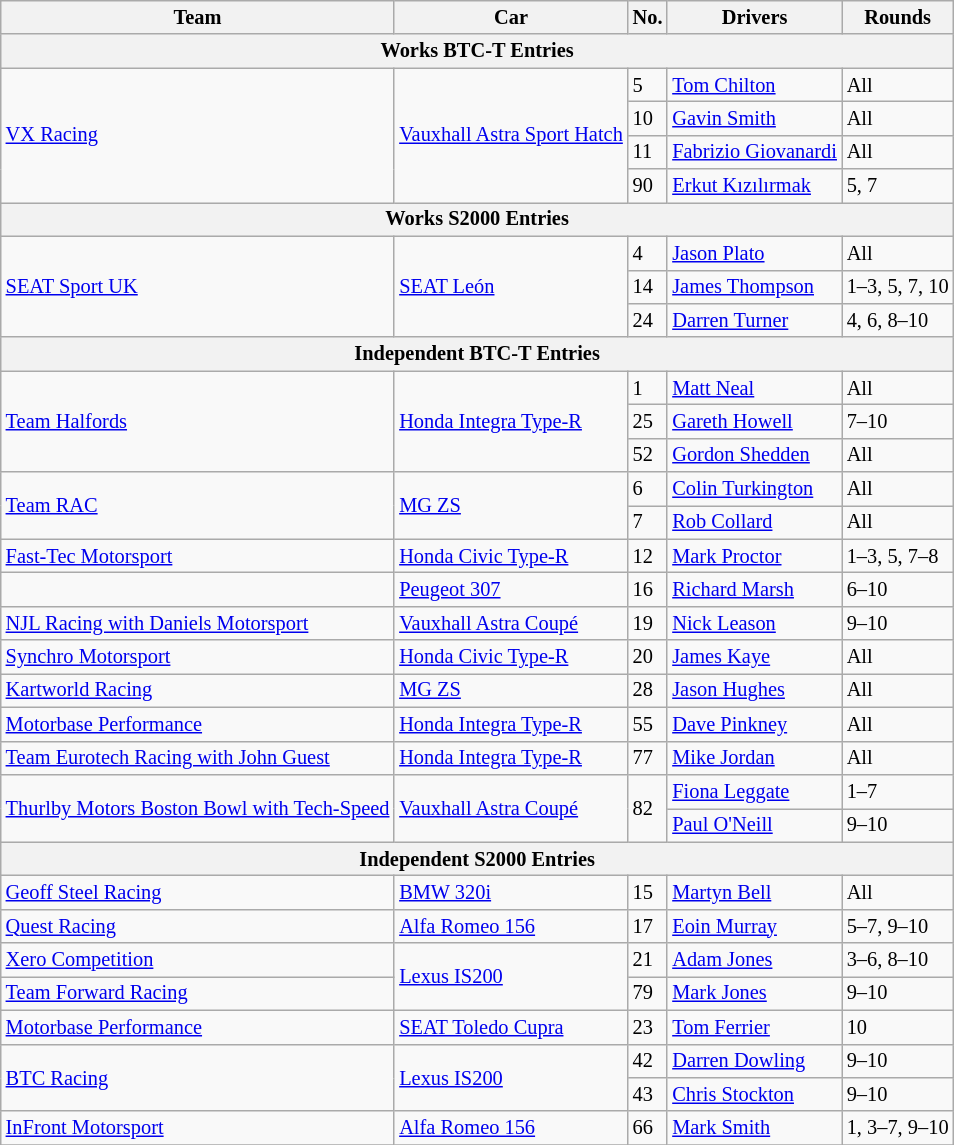<table class="wikitable sortable" style="font-size: 85%">
<tr>
<th>Team</th>
<th>Car</th>
<th>No.</th>
<th>Drivers</th>
<th>Rounds</th>
</tr>
<tr>
<th colspan=5>Works BTC-T Entries</th>
</tr>
<tr>
<td rowspan=4><a href='#'>VX Racing</a></td>
<td rowspan=4 nowrap><a href='#'>Vauxhall Astra Sport Hatch</a></td>
<td>5</td>
<td> <a href='#'>Tom Chilton</a></td>
<td>All</td>
</tr>
<tr>
<td>10</td>
<td> <a href='#'>Gavin Smith</a></td>
<td>All</td>
</tr>
<tr>
<td>11</td>
<td nowrap> <a href='#'>Fabrizio Giovanardi</a></td>
<td>All</td>
</tr>
<tr>
<td>90</td>
<td> <a href='#'>Erkut Kızılırmak</a></td>
<td>5, 7</td>
</tr>
<tr>
<th colspan=5>Works S2000 Entries</th>
</tr>
<tr>
<td rowspan=3><a href='#'>SEAT Sport UK</a></td>
<td rowspan=3><a href='#'>SEAT León</a></td>
<td>4</td>
<td> <a href='#'>Jason Plato</a></td>
<td>All</td>
</tr>
<tr>
<td>14</td>
<td> <a href='#'>James Thompson</a></td>
<td nowrap>1–3, 5, 7, 10</td>
</tr>
<tr>
<td>24</td>
<td> <a href='#'>Darren Turner</a></td>
<td>4, 6, 8–10</td>
</tr>
<tr>
<th colspan=5>Independent BTC-T Entries</th>
</tr>
<tr>
<td rowspan=3><a href='#'>Team Halfords</a></td>
<td rowspan=3><a href='#'>Honda Integra Type-R</a></td>
<td>1</td>
<td> <a href='#'>Matt Neal</a></td>
<td>All</td>
</tr>
<tr>
<td>25</td>
<td> <a href='#'>Gareth Howell</a></td>
<td>7–10</td>
</tr>
<tr>
<td>52</td>
<td> <a href='#'>Gordon Shedden</a></td>
<td>All</td>
</tr>
<tr>
<td rowspan=2><a href='#'>Team RAC</a></td>
<td rowspan=2><a href='#'>MG ZS</a></td>
<td>6</td>
<td> <a href='#'>Colin Turkington</a></td>
<td>All</td>
</tr>
<tr>
<td>7</td>
<td> <a href='#'>Rob Collard</a></td>
<td>All</td>
</tr>
<tr>
<td><a href='#'>Fast-Tec Motorsport</a></td>
<td><a href='#'>Honda Civic Type-R</a></td>
<td>12</td>
<td> <a href='#'>Mark Proctor</a></td>
<td>1–3, 5, 7–8</td>
</tr>
<tr>
<td></td>
<td><a href='#'>Peugeot 307</a></td>
<td>16</td>
<td> <a href='#'>Richard Marsh</a></td>
<td>6–10</td>
</tr>
<tr>
<td><a href='#'>NJL Racing with Daniels Motorsport</a></td>
<td><a href='#'>Vauxhall Astra Coupé</a></td>
<td>19</td>
<td> <a href='#'>Nick Leason</a></td>
<td>9–10</td>
</tr>
<tr>
<td><a href='#'>Synchro Motorsport</a></td>
<td><a href='#'>Honda Civic Type-R</a></td>
<td>20</td>
<td> <a href='#'>James Kaye</a></td>
<td>All</td>
</tr>
<tr>
<td><a href='#'>Kartworld Racing</a></td>
<td><a href='#'>MG ZS</a></td>
<td>28</td>
<td> <a href='#'>Jason Hughes</a></td>
<td>All</td>
</tr>
<tr>
<td><a href='#'>Motorbase Performance</a></td>
<td><a href='#'>Honda Integra Type-R</a></td>
<td>55</td>
<td> <a href='#'>Dave Pinkney</a></td>
<td>All</td>
</tr>
<tr>
<td nowrap><a href='#'>Team Eurotech Racing with John Guest</a></td>
<td><a href='#'>Honda Integra Type-R</a></td>
<td>77</td>
<td> <a href='#'>Mike Jordan</a></td>
<td>All</td>
</tr>
<tr>
<td rowspan=2 nowrap><a href='#'>Thurlby Motors Boston Bowl with Tech-Speed</a></td>
<td rowspan=2><a href='#'>Vauxhall Astra Coupé</a></td>
<td rowspan=2>82</td>
<td> <a href='#'>Fiona Leggate</a></td>
<td>1–7</td>
</tr>
<tr>
<td> <a href='#'>Paul O'Neill</a></td>
<td>9–10</td>
</tr>
<tr>
<th colspan=5>Independent S2000 Entries</th>
</tr>
<tr>
<td><a href='#'>Geoff Steel Racing</a></td>
<td><a href='#'>BMW 320i</a></td>
<td>15</td>
<td> <a href='#'>Martyn Bell</a></td>
<td>All</td>
</tr>
<tr>
<td><a href='#'>Quest Racing</a></td>
<td><a href='#'>Alfa Romeo 156</a></td>
<td>17</td>
<td> <a href='#'>Eoin Murray</a></td>
<td>5–7, 9–10</td>
</tr>
<tr>
<td><a href='#'>Xero Competition</a></td>
<td rowspan=2><a href='#'>Lexus IS200</a></td>
<td>21</td>
<td> <a href='#'>Adam Jones</a></td>
<td>3–6, 8–10</td>
</tr>
<tr>
<td><a href='#'>Team Forward Racing</a></td>
<td>79</td>
<td> <a href='#'>Mark Jones</a></td>
<td>9–10</td>
</tr>
<tr>
<td><a href='#'>Motorbase Performance</a></td>
<td><a href='#'>SEAT Toledo Cupra</a></td>
<td>23</td>
<td> <a href='#'>Tom Ferrier</a></td>
<td>10</td>
</tr>
<tr>
<td rowspan=2><a href='#'>BTC Racing</a></td>
<td rowspan=2><a href='#'>Lexus IS200</a></td>
<td>42</td>
<td> <a href='#'>Darren Dowling</a></td>
<td>9–10</td>
</tr>
<tr>
<td>43</td>
<td> <a href='#'>Chris Stockton</a></td>
<td>9–10</td>
</tr>
<tr>
<td><a href='#'>InFront Motorsport</a></td>
<td><a href='#'>Alfa Romeo 156</a></td>
<td>66</td>
<td> <a href='#'>Mark Smith</a></td>
<td>1, 3–7, 9–10</td>
</tr>
<tr>
</tr>
</table>
